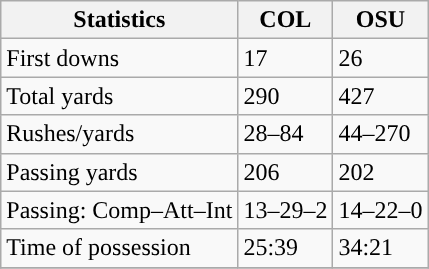<table class="wikitable" style="float: left;">
<tr>
<th>Statistics</th>
<th>COL</th>
<th>OSU</th>
</tr>
<tr>
<td>First downs</td>
<td>17</td>
<td>26</td>
</tr>
<tr>
<td>Total yards</td>
<td>290</td>
<td>427</td>
</tr>
<tr>
<td>Rushes/yards</td>
<td>28–84</td>
<td>44–270</td>
</tr>
<tr>
<td>Passing yards</td>
<td>206</td>
<td>202</td>
</tr>
<tr>
<td>Passing: Comp–Att–Int</td>
<td>13–29–2</td>
<td>14–22–0</td>
</tr>
<tr>
<td>Time of possession</td>
<td>25:39</td>
<td>34:21</td>
</tr>
<tr>
</tr>
</table>
